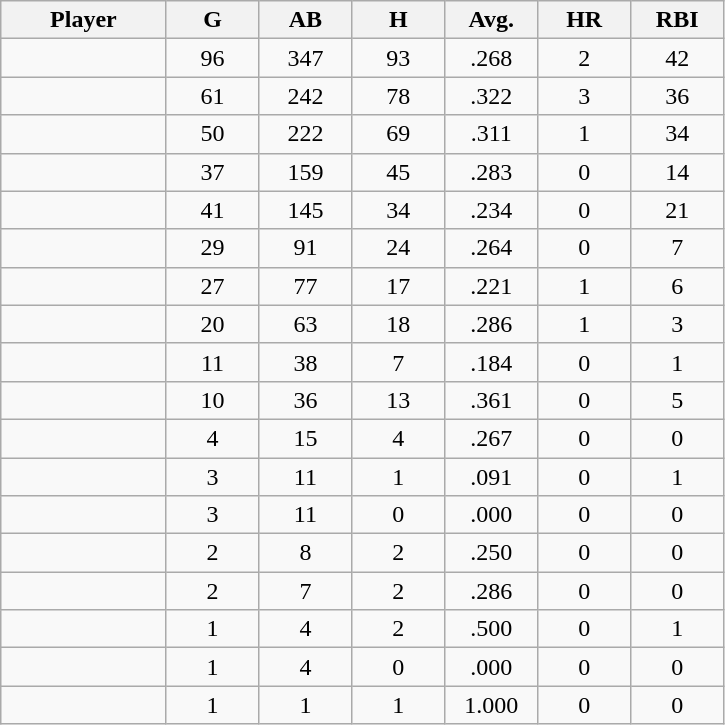<table class="wikitable sortable">
<tr>
<th bgcolor="#DDDDFF" width="16%">Player</th>
<th bgcolor="#DDDDFF" width="9%">G</th>
<th bgcolor="#DDDDFF" width="9%">AB</th>
<th bgcolor="#DDDDFF" width="9%">H</th>
<th bgcolor="#DDDDFF" width="9%">Avg.</th>
<th bgcolor="#DDDDFF" width="9%">HR</th>
<th bgcolor="#DDDDFF" width="9%">RBI</th>
</tr>
<tr align="center">
<td></td>
<td>96</td>
<td>347</td>
<td>93</td>
<td>.268</td>
<td>2</td>
<td>42</td>
</tr>
<tr align="center">
<td></td>
<td>61</td>
<td>242</td>
<td>78</td>
<td>.322</td>
<td>3</td>
<td>36</td>
</tr>
<tr align="center">
<td></td>
<td>50</td>
<td>222</td>
<td>69</td>
<td>.311</td>
<td>1</td>
<td>34</td>
</tr>
<tr align="center">
<td></td>
<td>37</td>
<td>159</td>
<td>45</td>
<td>.283</td>
<td>0</td>
<td>14</td>
</tr>
<tr align="center">
<td></td>
<td>41</td>
<td>145</td>
<td>34</td>
<td>.234</td>
<td>0</td>
<td>21</td>
</tr>
<tr align="center">
<td></td>
<td>29</td>
<td>91</td>
<td>24</td>
<td>.264</td>
<td>0</td>
<td>7</td>
</tr>
<tr align="center">
<td></td>
<td>27</td>
<td>77</td>
<td>17</td>
<td>.221</td>
<td>1</td>
<td>6</td>
</tr>
<tr align="center">
<td></td>
<td>20</td>
<td>63</td>
<td>18</td>
<td>.286</td>
<td>1</td>
<td>3</td>
</tr>
<tr align="center">
<td></td>
<td>11</td>
<td>38</td>
<td>7</td>
<td>.184</td>
<td>0</td>
<td>1</td>
</tr>
<tr align="center">
<td></td>
<td>10</td>
<td>36</td>
<td>13</td>
<td>.361</td>
<td>0</td>
<td>5</td>
</tr>
<tr align="center">
<td></td>
<td>4</td>
<td>15</td>
<td>4</td>
<td>.267</td>
<td>0</td>
<td>0</td>
</tr>
<tr align="center">
<td></td>
<td>3</td>
<td>11</td>
<td>1</td>
<td>.091</td>
<td>0</td>
<td>1</td>
</tr>
<tr align="center">
<td></td>
<td>3</td>
<td>11</td>
<td>0</td>
<td>.000</td>
<td>0</td>
<td>0</td>
</tr>
<tr align="center">
<td></td>
<td>2</td>
<td>8</td>
<td>2</td>
<td>.250</td>
<td>0</td>
<td>0</td>
</tr>
<tr align="center">
<td></td>
<td>2</td>
<td>7</td>
<td>2</td>
<td>.286</td>
<td>0</td>
<td>0</td>
</tr>
<tr align="center">
<td></td>
<td>1</td>
<td>4</td>
<td>2</td>
<td>.500</td>
<td>0</td>
<td>1</td>
</tr>
<tr align="center">
<td></td>
<td>1</td>
<td>4</td>
<td>0</td>
<td>.000</td>
<td>0</td>
<td>0</td>
</tr>
<tr align="center">
<td></td>
<td>1</td>
<td>1</td>
<td>1</td>
<td>1.000</td>
<td>0</td>
<td>0</td>
</tr>
</table>
